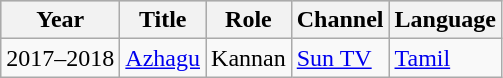<table class="wikitable">
<tr style="background:#ccc; text-align:center;">
<th>Year</th>
<th>Title</th>
<th>Role</th>
<th>Channel</th>
<th>Language</th>
</tr>
<tr>
<td>2017–2018</td>
<td><a href='#'>Azhagu</a></td>
<td>Kannan</td>
<td><a href='#'>Sun TV</a></td>
<td><a href='#'>Tamil</a></td>
</tr>
</table>
